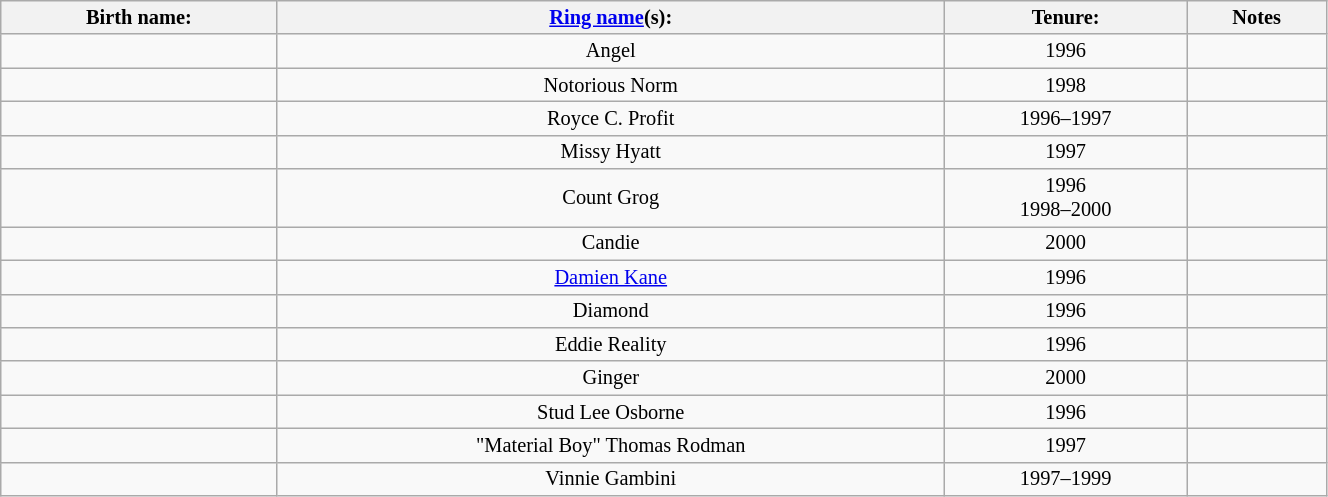<table class="sortable wikitable" style="font-size:85%; text-align:center; width:70%;">
<tr>
<th>Birth name:</th>
<th><a href='#'>Ring name</a>(s):</th>
<th>Tenure:</th>
<th>Notes</th>
</tr>
<tr>
<td></td>
<td>Angel</td>
<td sort>1996</td>
<td></td>
</tr>
<tr>
<td></td>
<td>Notorious Norm</td>
<td sort>1998</td>
<td></td>
</tr>
<tr>
<td></td>
<td>Royce C. Profit</td>
<td sort>1996–1997</td>
<td></td>
</tr>
<tr>
<td></td>
<td>Missy Hyatt</td>
<td sort>1997</td>
<td></td>
</tr>
<tr>
<td></td>
<td>Count Grog</td>
<td sort>1996<br>1998–2000</td>
<td></td>
</tr>
<tr>
<td></td>
<td>Candie</td>
<td sort>2000</td>
<td></td>
</tr>
<tr>
<td></td>
<td><a href='#'>Damien Kane</a></td>
<td sort>1996</td>
<td></td>
</tr>
<tr>
<td></td>
<td>Diamond</td>
<td sort>1996</td>
<td></td>
</tr>
<tr>
<td></td>
<td>Eddie Reality</td>
<td sort>1996</td>
<td></td>
</tr>
<tr>
<td></td>
<td>Ginger</td>
<td sort>2000</td>
<td></td>
</tr>
<tr>
<td></td>
<td>Stud Lee Osborne</td>
<td sort>1996</td>
<td></td>
</tr>
<tr>
<td></td>
<td>"Material Boy" Thomas Rodman</td>
<td sort>1997</td>
<td></td>
</tr>
<tr>
<td></td>
<td>Vinnie Gambini</td>
<td sort>1997–1999</td>
<td></td>
</tr>
</table>
